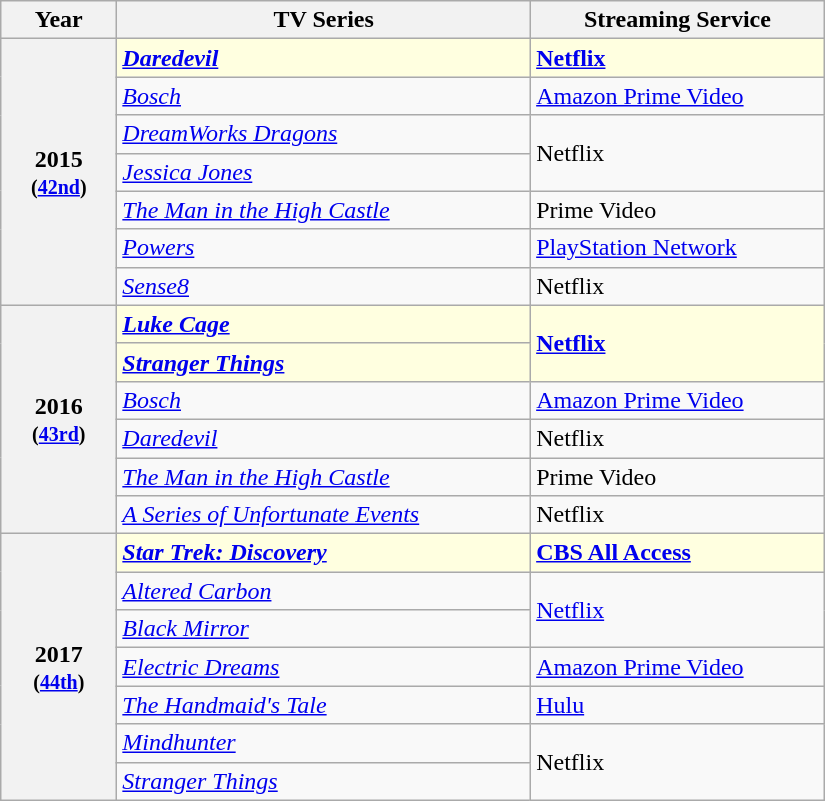<table class="wikitable" width="550px" border="1" cellpadding="5" cellspacing="0" align="centre">
<tr>
<th width="70px">Year</th>
<th>TV Series</th>
<th>Streaming Service</th>
</tr>
<tr>
<th rowspan=7>2015<br><small><strong>(<a href='#'>42nd</a>)</strong></small></th>
<td style="background:lightyellow"><strong><em><a href='#'>Daredevil</a></em></strong></td>
<td style="background:lightyellow"><strong><a href='#'>Netflix</a></strong></td>
</tr>
<tr>
<td><em><a href='#'>Bosch</a></em></td>
<td><a href='#'>Amazon Prime Video</a></td>
</tr>
<tr>
<td><em><a href='#'>DreamWorks Dragons</a></em></td>
<td rowspan="2">Netflix</td>
</tr>
<tr>
<td><em><a href='#'>Jessica Jones</a></em></td>
</tr>
<tr>
<td><em><a href='#'>The Man in the High Castle</a></em></td>
<td>Prime Video</td>
</tr>
<tr>
<td><em><a href='#'>Powers</a></em></td>
<td><a href='#'>PlayStation Network</a></td>
</tr>
<tr>
<td><em><a href='#'>Sense8</a></em></td>
<td>Netflix</td>
</tr>
<tr>
<th rowspan=6>2016<br><small><strong>(<a href='#'>43rd</a>)</strong></small></th>
<td style="background:lightyellow"><strong><em><a href='#'>Luke Cage</a></em></strong></td>
<td rowspan="2" style="background:lightyellow"><strong><a href='#'>Netflix</a></strong></td>
</tr>
<tr>
<td style="background:lightyellow"><strong><em><a href='#'>Stranger Things</a></em></strong></td>
</tr>
<tr>
<td><em><a href='#'>Bosch</a></em></td>
<td><a href='#'>Amazon Prime Video</a></td>
</tr>
<tr>
<td><em><a href='#'>Daredevil</a></em></td>
<td>Netflix</td>
</tr>
<tr>
<td><em><a href='#'>The Man in the High Castle</a></em></td>
<td>Prime Video</td>
</tr>
<tr>
<td><em><a href='#'>A Series of Unfortunate Events</a></em></td>
<td>Netflix</td>
</tr>
<tr>
<th rowspan=7>2017<br><small><strong>(<a href='#'>44th</a>)</strong></small></th>
<td style="background:lightyellow"><strong><em><a href='#'>Star Trek: Discovery</a></em></strong></td>
<td style="background:lightyellow"><strong><a href='#'>CBS All Access</a></strong></td>
</tr>
<tr>
<td><em><a href='#'>Altered Carbon</a></em></td>
<td rowspan="2"><a href='#'>Netflix</a></td>
</tr>
<tr>
<td><em><a href='#'>Black Mirror</a></em></td>
</tr>
<tr>
<td><em><a href='#'>Electric Dreams</a></em></td>
<td><a href='#'>Amazon Prime Video</a></td>
</tr>
<tr>
<td><em><a href='#'>The Handmaid's Tale</a></em></td>
<td><a href='#'>Hulu</a></td>
</tr>
<tr>
<td><em><a href='#'>Mindhunter</a></em></td>
<td rowspan="2">Netflix</td>
</tr>
<tr>
<td><em><a href='#'>Stranger Things</a></em></td>
</tr>
</table>
